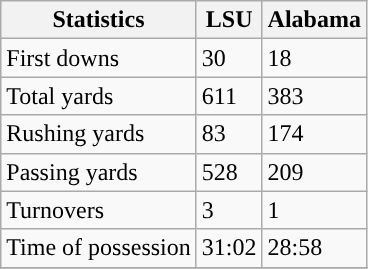<table class="wikitable" style="float: left;">
<tr>
<th>Statistics</th>
<th>LSU</th>
<th>Alabama</th>
</tr>
<tr>
<td>First downs</td>
<td>30</td>
<td>18</td>
</tr>
<tr>
<td>Total yards</td>
<td>611</td>
<td>383</td>
</tr>
<tr>
<td>Rushing yards</td>
<td>83</td>
<td>174</td>
</tr>
<tr>
<td>Passing yards</td>
<td>528</td>
<td>209</td>
</tr>
<tr>
<td>Turnovers</td>
<td>3</td>
<td>1</td>
</tr>
<tr>
<td>Time of possession</td>
<td>31:02</td>
<td>28:58</td>
</tr>
<tr>
</tr>
</table>
